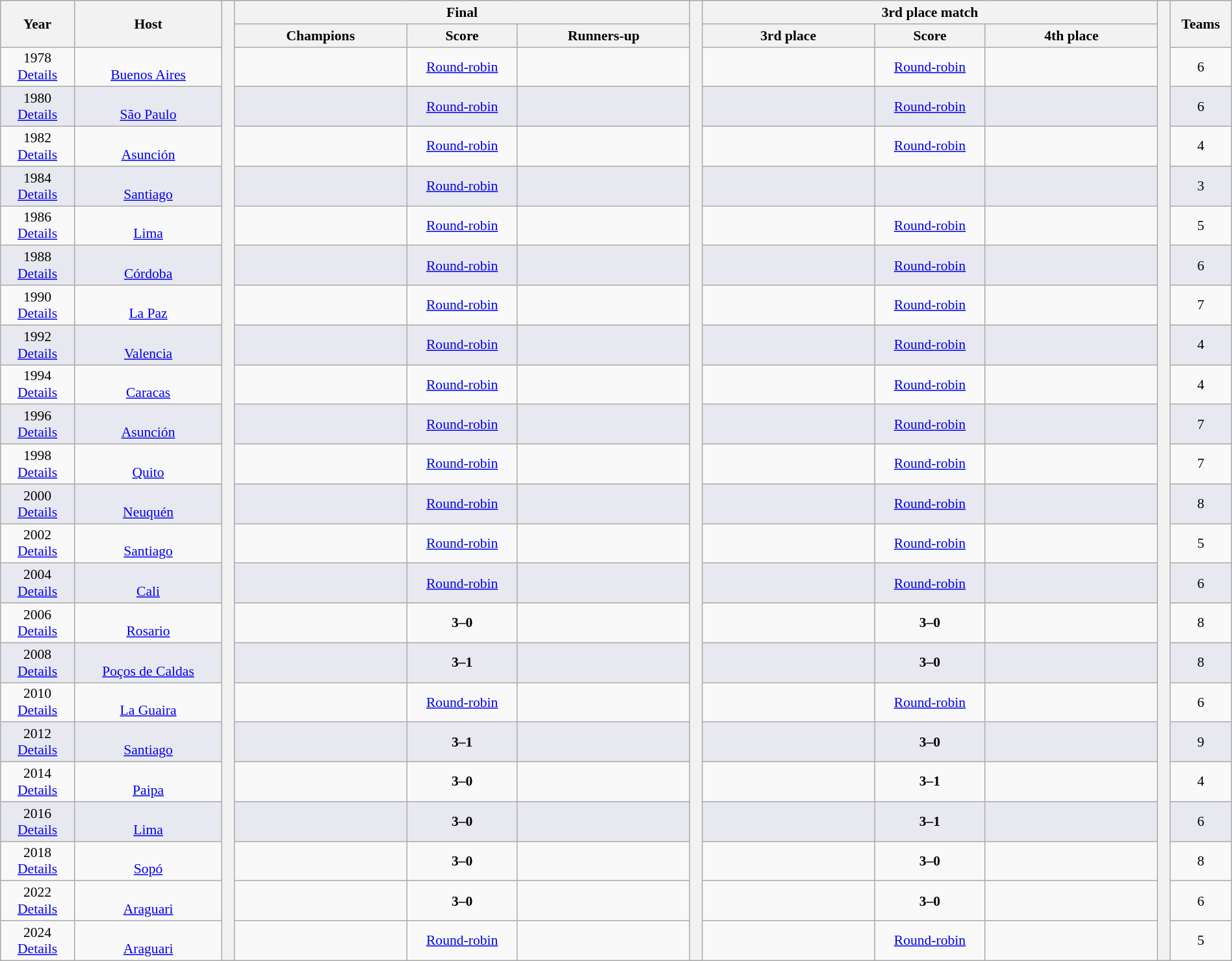<table class="wikitable" style="font-size:90%; width: 100%; text-align: center;">
<tr bgcolor=#c1d8ff>
<th rowspan=2 width=6%>Year</th>
<th rowspan=2 width=12%>Host</th>
<th width=1% rowspan=25 bgcolor=ffffff></th>
<th colspan=3>Final</th>
<th width=1% rowspan=25 bgcolor=ffffff></th>
<th colspan=3>3rd place match</th>
<th width=1% rowspan=25 bgcolor=#ffffff></th>
<th rowspan=2 width=5%>Teams</th>
</tr>
<tr bgcolor=#efefef>
<th width=14%>Champions</th>
<th width=9%>Score</th>
<th width=14%>Runners-up</th>
<th width=14%>3rd place</th>
<th width=9%>Score</th>
<th width=14%>4th place</th>
</tr>
<tr>
<td>1978<br><a href='#'>Details</a></td>
<td><br><a href='#'>Buenos Aires</a></td>
<td><strong></strong></td>
<td><a href='#'>Round-robin</a></td>
<td></td>
<td></td>
<td><a href='#'>Round-robin</a></td>
<td></td>
<td>6</td>
</tr>
<tr bgcolor=#E8E8F0>
<td>1980<br><a href='#'>Details</a></td>
<td><br><a href='#'>São Paulo</a></td>
<td><strong></strong></td>
<td><a href='#'>Round-robin</a></td>
<td></td>
<td></td>
<td><a href='#'>Round-robin</a></td>
<td></td>
<td>6</td>
</tr>
<tr>
<td>1982<br><a href='#'>Details</a></td>
<td><br><a href='#'>Asunción</a></td>
<td><strong></strong></td>
<td><a href='#'>Round-robin</a></td>
<td></td>
<td></td>
<td><a href='#'>Round-robin</a></td>
<td></td>
<td>4</td>
</tr>
<tr bgcolor=#E8E8F0>
<td>1984<br><a href='#'>Details</a></td>
<td><br><a href='#'>Santiago</a></td>
<td><strong></strong></td>
<td><a href='#'>Round-robin</a></td>
<td></td>
<td></td>
<td></td>
<td></td>
<td>3</td>
</tr>
<tr>
<td>1986<br><a href='#'>Details</a></td>
<td><br><a href='#'>Lima</a></td>
<td><strong></strong></td>
<td><a href='#'>Round-robin</a></td>
<td></td>
<td></td>
<td><a href='#'>Round-robin</a></td>
<td></td>
<td>5</td>
</tr>
<tr bgcolor=#E8E8F0>
<td>1988<br><a href='#'>Details</a></td>
<td><br><a href='#'>Córdoba</a></td>
<td><strong></strong></td>
<td><a href='#'>Round-robin</a></td>
<td></td>
<td></td>
<td><a href='#'>Round-robin</a></td>
<td></td>
<td>6</td>
</tr>
<tr>
<td>1990<br><a href='#'>Details</a></td>
<td><br><a href='#'>La Paz</a></td>
<td><strong></strong></td>
<td><a href='#'>Round-robin</a></td>
<td></td>
<td></td>
<td><a href='#'>Round-robin</a></td>
<td></td>
<td>7</td>
</tr>
<tr bgcolor=#E8E8F0>
<td>1992<br><a href='#'>Details</a></td>
<td><br><a href='#'>Valencia</a></td>
<td><strong></strong></td>
<td><a href='#'>Round-robin</a></td>
<td></td>
<td></td>
<td><a href='#'>Round-robin</a></td>
<td></td>
<td>4</td>
</tr>
<tr>
<td>1994<br><a href='#'>Details</a></td>
<td><br><a href='#'>Caracas</a></td>
<td><strong></strong></td>
<td><a href='#'>Round-robin</a></td>
<td></td>
<td></td>
<td><a href='#'>Round-robin</a></td>
<td></td>
<td>4</td>
</tr>
<tr bgcolor=#E8E8F0>
<td>1996<br><a href='#'>Details</a></td>
<td><br><a href='#'>Asunción</a></td>
<td><strong></strong></td>
<td><a href='#'>Round-robin</a></td>
<td></td>
<td></td>
<td><a href='#'>Round-robin</a></td>
<td></td>
<td>7</td>
</tr>
<tr>
<td>1998<br><a href='#'>Details</a></td>
<td><br><a href='#'>Quito</a></td>
<td><strong></strong></td>
<td><a href='#'>Round-robin</a></td>
<td></td>
<td></td>
<td><a href='#'>Round-robin</a></td>
<td></td>
<td>7</td>
</tr>
<tr bgcolor=#E8E8F0>
<td>2000<br><a href='#'>Details</a></td>
<td><br><a href='#'>Neuquén</a></td>
<td><strong></strong></td>
<td><a href='#'>Round-robin</a></td>
<td></td>
<td></td>
<td><a href='#'>Round-robin</a></td>
<td></td>
<td>8</td>
</tr>
<tr>
<td>2002<br><a href='#'>Details</a></td>
<td><br><a href='#'>Santiago</a></td>
<td><strong></strong></td>
<td><a href='#'>Round-robin</a></td>
<td></td>
<td></td>
<td><a href='#'>Round-robin</a></td>
<td></td>
<td>5</td>
</tr>
<tr bgcolor=#E8E8F0>
<td>2004<br><a href='#'>Details</a></td>
<td><br><a href='#'>Cali</a></td>
<td><strong></strong></td>
<td><a href='#'>Round-robin</a></td>
<td></td>
<td></td>
<td><a href='#'>Round-robin</a></td>
<td></td>
<td>6</td>
</tr>
<tr>
<td>2006<br><a href='#'>Details</a></td>
<td><br><a href='#'>Rosario</a></td>
<td><strong></strong></td>
<td><strong>3–0</strong></td>
<td></td>
<td></td>
<td><strong>3–0</strong></td>
<td></td>
<td>8</td>
</tr>
<tr bgcolor=#E8E8F0>
<td>2008<br><a href='#'>Details</a></td>
<td><br><a href='#'>Poços de Caldas</a></td>
<td><strong></strong></td>
<td><strong>3–1</strong></td>
<td></td>
<td></td>
<td><strong>3–0</strong></td>
<td></td>
<td>8</td>
</tr>
<tr>
<td>2010<br><a href='#'>Details</a></td>
<td><br><a href='#'>La Guaira</a></td>
<td><strong></strong></td>
<td><a href='#'>Round-robin</a></td>
<td></td>
<td></td>
<td><a href='#'>Round-robin</a></td>
<td></td>
<td>6</td>
</tr>
<tr bgcolor=#E8E8F0>
<td>2012<br><a href='#'>Details</a></td>
<td><br><a href='#'>Santiago</a></td>
<td><strong></strong></td>
<td><strong>3–1</strong></td>
<td></td>
<td></td>
<td><strong>3–0</strong></td>
<td></td>
<td>9</td>
</tr>
<tr>
<td>2014<br><a href='#'>Details</a></td>
<td><br><a href='#'>Paipa</a></td>
<td><strong></strong></td>
<td><strong>3–0</strong></td>
<td></td>
<td></td>
<td><strong>3–1</strong></td>
<td></td>
<td>4</td>
</tr>
<tr bgcolor=#E8E8F0>
<td>2016<br><a href='#'>Details</a></td>
<td><br><a href='#'>Lima</a></td>
<td><strong></strong></td>
<td><strong>3–0</strong></td>
<td></td>
<td></td>
<td><strong>3–1</strong></td>
<td></td>
<td>6</td>
</tr>
<tr>
<td>2018<br><a href='#'>Details</a></td>
<td><br><a href='#'>Sopó</a></td>
<td><strong></strong></td>
<td><strong>3–0</strong></td>
<td></td>
<td></td>
<td><strong>3–0</strong></td>
<td></td>
<td>8</td>
</tr>
<tr>
<td>2022<br><a href='#'>Details</a></td>
<td><br><a href='#'>Araguari</a></td>
<td><strong></strong></td>
<td><strong>3–0</strong></td>
<td></td>
<td></td>
<td><strong>3–0</strong></td>
<td></td>
<td>6</td>
</tr>
<tr>
<td>2024<br><a href='#'>Details</a></td>
<td><br><a href='#'>Araguari</a></td>
<td><strong></strong></td>
<td><a href='#'>Round-robin</a></td>
<td></td>
<td></td>
<td><a href='#'>Round-robin</a></td>
<td></td>
<td>5</td>
</tr>
</table>
